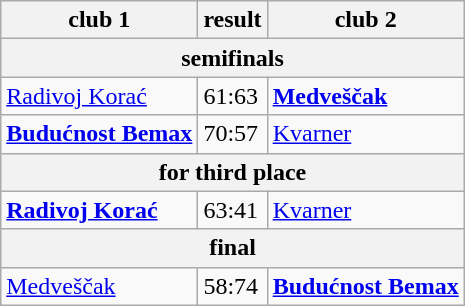<table class="wikitable">
<tr>
<th>club 1</th>
<th>result</th>
<th>club 2</th>
</tr>
<tr>
<th colspan="3">semifinals</th>
</tr>
<tr>
<td> <a href='#'>Radivoj Korać</a></td>
<td>61:63</td>
<td> <strong><a href='#'>Medveščak</a></strong></td>
</tr>
<tr>
<td> <strong><a href='#'>Budućnost Bemax</a></strong></td>
<td>70:57</td>
<td> <a href='#'>Kvarner</a></td>
</tr>
<tr>
<th colspan="3">for third place</th>
</tr>
<tr>
<td> <strong><a href='#'>Radivoj Korać</a></strong></td>
<td>63:41</td>
<td> <a href='#'>Kvarner</a></td>
</tr>
<tr>
<th colspan="3">final</th>
</tr>
<tr>
<td> <a href='#'>Medveščak</a></td>
<td>58:74</td>
<td> <strong><a href='#'>Budućnost Bemax</a></strong></td>
</tr>
</table>
